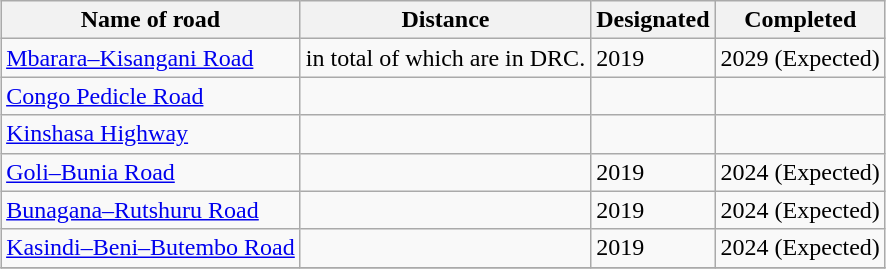<table class="wikitable sortable" style="margin: 0.5em auto">
<tr>
<th>Name of road</th>
<th>Distance</th>
<th>Designated</th>
<th>Completed</th>
</tr>
<tr>
<td><a href='#'>Mbarara–Kisangani Road</a></td>
<td> in total of which  are in DRC.</td>
<td>2019</td>
<td>2029 (Expected)</td>
</tr>
<tr>
<td><a href='#'>Congo Pedicle Road</a></td>
<td></td>
<td></td>
<td></td>
</tr>
<tr>
<td><a href='#'>Kinshasa Highway</a></td>
<td></td>
<td></td>
<td></td>
</tr>
<tr>
<td><a href='#'>Goli–Bunia Road</a></td>
<td></td>
<td>2019</td>
<td>2024 (Expected)</td>
</tr>
<tr>
<td><a href='#'>Bunagana–Rutshuru Road</a></td>
<td></td>
<td>2019</td>
<td>2024 (Expected)</td>
</tr>
<tr>
<td><a href='#'>Kasindi–Beni–Butembo Road</a></td>
<td></td>
<td>2019</td>
<td>2024 (Expected)</td>
</tr>
<tr>
</tr>
</table>
